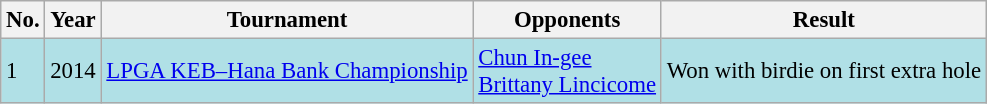<table class="wikitable" style="font-size:95%;">
<tr>
<th>No.</th>
<th>Year</th>
<th>Tournament</th>
<th>Opponents</th>
<th>Result</th>
</tr>
<tr style="background:#B0E0E6;">
<td>1</td>
<td>2014</td>
<td><a href='#'>LPGA KEB–Hana Bank Championship</a></td>
<td> <a href='#'>Chun In-gee</a><br> <a href='#'>Brittany Lincicome</a></td>
<td>Won with birdie on first extra hole</td>
</tr>
</table>
